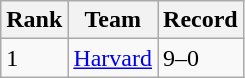<table class="wikitable">
<tr>
<th>Rank</th>
<th>Team</th>
<th>Record</th>
</tr>
<tr>
<td>1</td>
<td><a href='#'>Harvard</a></td>
<td>9–0</td>
</tr>
</table>
